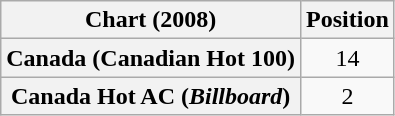<table class="wikitable plainrowheaders" style="text-align:center;">
<tr>
<th>Chart (2008)</th>
<th>Position</th>
</tr>
<tr>
<th scope="row">Canada (Canadian Hot 100)</th>
<td>14</td>
</tr>
<tr>
<th scope="row">Canada Hot AC (<em>Billboard</em>)</th>
<td>2</td>
</tr>
</table>
